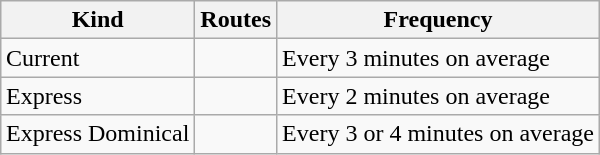<table class="wikitable" style="margin-left: auto; margin-right: auto; border: none;">
<tr>
<th>Kind</th>
<th>Routes</th>
<th>Frequency</th>
</tr>
<tr>
<td>Current</td>
<td></td>
<td>Every 3 minutes on average</td>
</tr>
<tr>
<td>Express</td>
<td> </td>
<td>Every 2 minutes on average</td>
</tr>
<tr>
<td>Express Dominical</td>
<td> </td>
<td>Every 3 or 4 minutes on average</td>
</tr>
</table>
